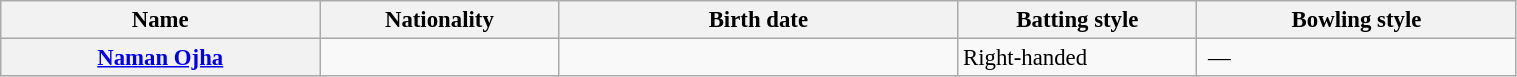<table class="wikitable plainrowheaders" style="font-size:95%; width:80%;">
<tr>
<th scope="col" style="width:20%;">Name</th>
<th scope="col" style="width:15%;">Nationality</th>
<th scope="col" style="width:25%;">Birth date</th>
<th scope="col" style="width:15%;">Batting style</th>
<th scope="col" style="width:20%;">Bowling style</th>
</tr>
<tr>
<th scope="row"><a href='#'>Naman Ojha</a></th>
<td></td>
<td></td>
<td>Right-handed</td>
<td> —</td>
</tr>
</table>
